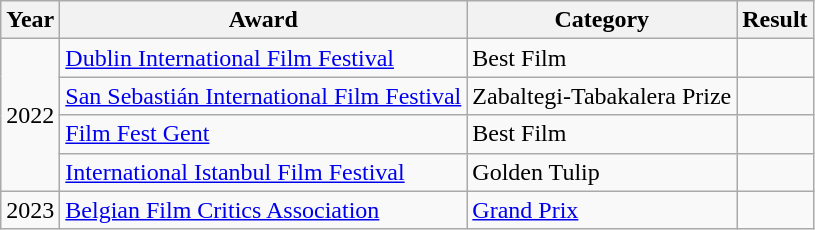<table class="wikitable sortable">
<tr>
<th>Year</th>
<th>Award</th>
<th>Category</th>
<th>Result</th>
</tr>
<tr>
<td rowspan=4>2022</td>
<td><a href='#'>Dublin International Film Festival</a></td>
<td>Best Film</td>
<td></td>
</tr>
<tr>
<td><a href='#'>San Sebastián International Film Festival</a></td>
<td>Zabaltegi-Tabakalera Prize</td>
<td></td>
</tr>
<tr>
<td><a href='#'>Film Fest Gent</a></td>
<td>Best Film</td>
<td></td>
</tr>
<tr>
<td><a href='#'>International Istanbul Film Festival</a></td>
<td>Golden Tulip</td>
<td></td>
</tr>
<tr>
<td>2023</td>
<td><a href='#'>Belgian Film Critics Association</a></td>
<td><a href='#'>Grand Prix</a></td>
<td></td>
</tr>
</table>
